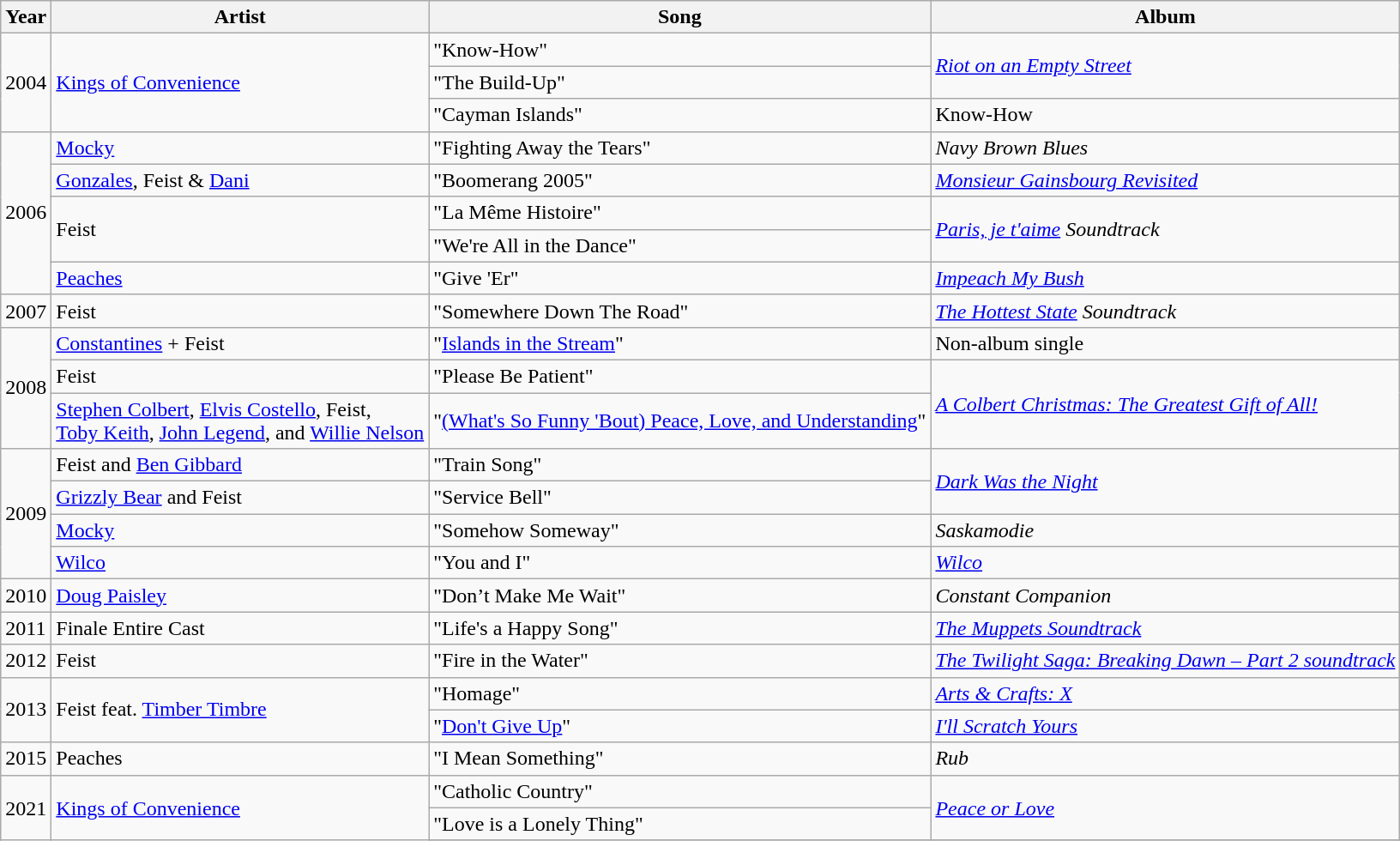<table class="wikitable">
<tr>
<th>Year</th>
<th>Artist</th>
<th>Song</th>
<th>Album</th>
</tr>
<tr>
<td align="center" rowspan="3">2004</td>
<td rowspan="3"><a href='#'>Kings of Convenience</a></td>
<td>"Know-How"</td>
<td rowspan="2"><em><a href='#'>Riot on an Empty Street</a></em></td>
</tr>
<tr>
<td>"The Build-Up"</td>
</tr>
<tr>
<td>"Cayman Islands"</td>
<td>Know-How</td>
</tr>
<tr>
<td align="center" rowspan="5">2006</td>
<td><a href='#'>Mocky</a></td>
<td>"Fighting Away the Tears"</td>
<td><em>Navy Brown Blues</em></td>
</tr>
<tr>
<td><a href='#'>Gonzales</a>, Feist & <a href='#'>Dani</a></td>
<td>"Boomerang 2005"</td>
<td><em><a href='#'>Monsieur Gainsbourg Revisited</a></em></td>
</tr>
<tr>
<td rowspan="2">Feist</td>
<td>"La Même Histoire"</td>
<td rowspan="2"><em><a href='#'>Paris, je t'aime</a> Soundtrack</em></td>
</tr>
<tr>
<td>"We're All in the Dance"</td>
</tr>
<tr>
<td><a href='#'>Peaches</a></td>
<td>"Give 'Er"</td>
<td><em><a href='#'>Impeach My Bush</a></em></td>
</tr>
<tr>
<td align="center">2007</td>
<td>Feist</td>
<td>"Somewhere Down The Road"</td>
<td><em><a href='#'>The Hottest State</a> Soundtrack</em></td>
</tr>
<tr>
<td rowspan="3">2008</td>
<td><a href='#'>Constantines</a> + Feist</td>
<td>"<a href='#'>Islands in the Stream</a>"</td>
<td>Non-album single</td>
</tr>
<tr>
<td>Feist</td>
<td>"Please Be Patient"</td>
<td rowspan="2"><em><a href='#'>A Colbert Christmas: The Greatest Gift of All!</a></em></td>
</tr>
<tr>
<td><a href='#'>Stephen Colbert</a>, <a href='#'>Elvis Costello</a>, Feist,<br><a href='#'>Toby Keith</a>, <a href='#'>John Legend</a>, and <a href='#'>Willie Nelson</a></td>
<td>"<a href='#'>(What's So Funny 'Bout) Peace, Love, and Understanding</a>"</td>
</tr>
<tr>
<td align="center" rowspan="4">2009</td>
<td>Feist and <a href='#'>Ben Gibbard</a></td>
<td>"Train Song"</td>
<td rowspan="2"><em><a href='#'>Dark Was the Night</a></em></td>
</tr>
<tr>
<td><a href='#'>Grizzly Bear</a> and Feist</td>
<td>"Service Bell"</td>
</tr>
<tr>
<td><a href='#'>Mocky</a></td>
<td>"Somehow Someway"</td>
<td><em>Saskamodie</em></td>
</tr>
<tr>
<td><a href='#'>Wilco</a></td>
<td>"You and I"</td>
<td><em><a href='#'>Wilco</a></em></td>
</tr>
<tr>
<td>2010</td>
<td><a href='#'>Doug Paisley</a></td>
<td>"Don’t Make Me Wait"</td>
<td><em>Constant Companion</em></td>
</tr>
<tr>
<td>2011</td>
<td>Finale Entire Cast</td>
<td>"Life's a Happy Song"</td>
<td><em><a href='#'>The Muppets Soundtrack</a></em></td>
</tr>
<tr>
<td>2012</td>
<td>Feist</td>
<td>"Fire in the Water"</td>
<td><em><a href='#'>The Twilight Saga: Breaking Dawn – Part 2 soundtrack</a></em></td>
</tr>
<tr>
<td rowspan="2">2013</td>
<td rowspan="2">Feist feat. <a href='#'>Timber Timbre</a></td>
<td>"Homage"</td>
<td><em><a href='#'>Arts & Crafts: X</a></em></td>
</tr>
<tr>
<td>"<a href='#'>Don't Give Up</a>"</td>
<td><em><a href='#'>I'll Scratch Yours</a></em></td>
</tr>
<tr>
<td>2015</td>
<td>Peaches</td>
<td>"I Mean Something"</td>
<td><em>Rub</em></td>
</tr>
<tr>
<td align="center" rowspan="3">2021</td>
<td rowspan="3"><a href='#'>Kings of Convenience</a></td>
<td>"Catholic Country"</td>
<td rowspan="2"><em><a href='#'>Peace or Love</a></em></td>
</tr>
<tr>
<td>"Love is a Lonely Thing"</td>
</tr>
<tr>
</tr>
</table>
